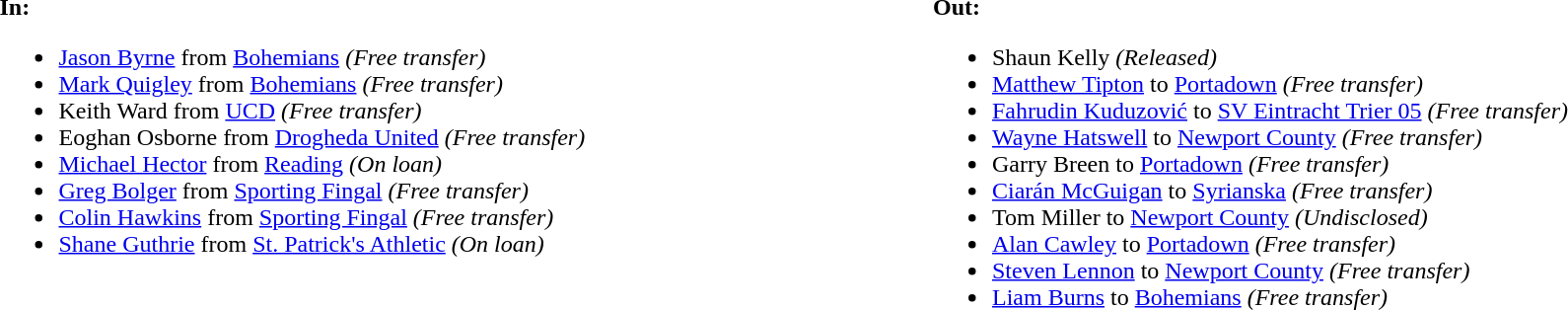<table>
<tr>
<td valign="top" width="20%"><br><strong>In:</strong><ul><li> <a href='#'>Jason Byrne</a> from <a href='#'>Bohemians</a> <em>(Free transfer)</em></li><li> <a href='#'>Mark Quigley</a> from <a href='#'>Bohemians</a> <em>(Free transfer)</em></li><li> Keith Ward from <a href='#'>UCD</a> <em>(Free transfer)</em></li><li> Eoghan Osborne from <a href='#'>Drogheda United</a> <em>(Free transfer)</em></li><li> <a href='#'>Michael Hector</a> from <a href='#'>Reading</a> <em>(On loan)</em></li><li> <a href='#'>Greg Bolger</a> from <a href='#'>Sporting Fingal</a> <em>(Free transfer)</em></li><li> <a href='#'>Colin Hawkins</a> from <a href='#'>Sporting Fingal</a> <em>(Free transfer)</em></li><li> <a href='#'>Shane Guthrie</a> from <a href='#'>St. Patrick's Athletic</a> <em>(On loan)</em></li></ul></td>
<td valign="top" width="20%"><br><strong>Out:</strong><ul><li> Shaun Kelly <em>(Released)</em></li><li> <a href='#'>Matthew Tipton</a> to <a href='#'>Portadown</a> <em>(Free transfer)</em></li><li> <a href='#'>Fahrudin Kuduzović</a> to <a href='#'>SV Eintracht Trier 05</a> <em>(Free transfer)</em></li><li> <a href='#'>Wayne Hatswell</a> to <a href='#'>Newport County</a> <em>(Free transfer)</em></li><li> Garry Breen to <a href='#'>Portadown</a> <em>(Free transfer)</em></li><li> <a href='#'>Ciarán McGuigan</a> to <a href='#'>Syrianska</a> <em>(Free transfer)</em></li><li> Tom Miller to <a href='#'>Newport County</a> <em>(Undisclosed)</em></li><li> <a href='#'>Alan Cawley</a> to <a href='#'>Portadown</a> <em>(Free transfer)</em></li><li> <a href='#'>Steven Lennon</a> to <a href='#'>Newport County</a> <em>(Free transfer)</em></li><li> <a href='#'>Liam Burns</a> to <a href='#'>Bohemians</a> <em>(Free transfer)</em></li></ul></td>
</tr>
</table>
